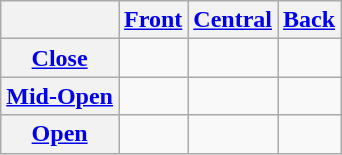<table class="wikitable" style="text-align:center;">
<tr>
<th></th>
<th><a href='#'>Front</a></th>
<th><a href='#'>Central</a></th>
<th><a href='#'>Back</a></th>
</tr>
<tr>
<th><a href='#'>Close</a></th>
<td></td>
<td></td>
<td></td>
</tr>
<tr>
<th><a href='#'>Mid-Open</a></th>
<td></td>
<td></td>
<td></td>
</tr>
<tr>
<th><a href='#'>Open</a></th>
<td></td>
<td></td>
<td></td>
</tr>
</table>
